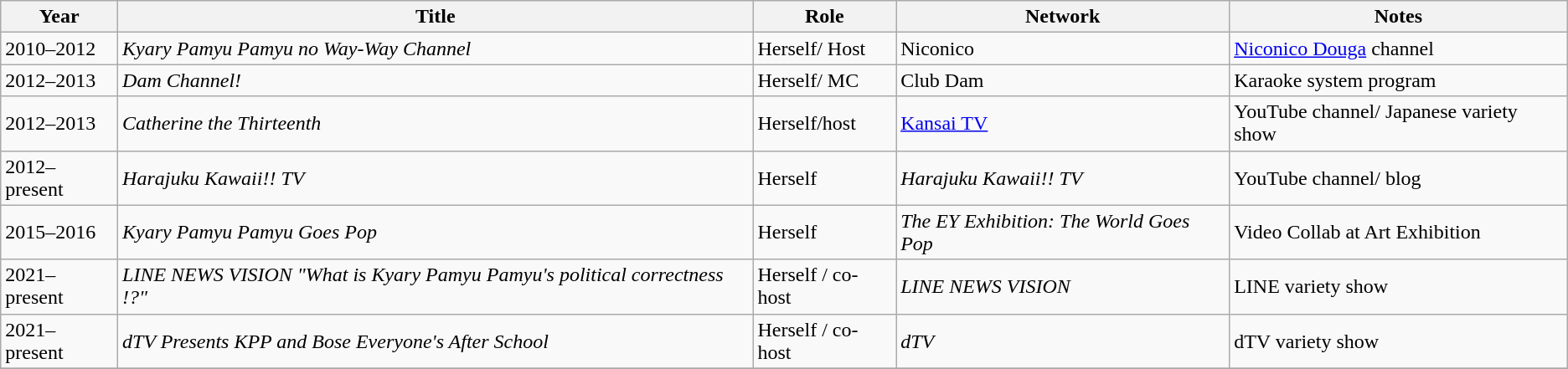<table class="wikitable sortable">
<tr>
<th>Year</th>
<th>Title</th>
<th>Role</th>
<th>Network</th>
<th class="unsortable">Notes</th>
</tr>
<tr>
<td>2010–2012</td>
<td><em>Kyary Pamyu Pamyu no Way-Way Channel</em></td>
<td>Herself/ Host</td>
<td>Niconico</td>
<td><a href='#'>Niconico Douga</a> channel</td>
</tr>
<tr>
<td>2012–2013</td>
<td><em>Dam Channel!</em></td>
<td>Herself/ MC</td>
<td>Club Dam</td>
<td>Karaoke system program</td>
</tr>
<tr>
<td>2012–2013</td>
<td><em>Catherine the Thirteenth</em></td>
<td>Herself/host</td>
<td><a href='#'>Kansai TV</a></td>
<td>YouTube channel/ Japanese variety show</td>
</tr>
<tr>
<td>2012–present</td>
<td><em>Harajuku Kawaii!! TV</em></td>
<td>Herself</td>
<td><em>Harajuku Kawaii!! TV</em></td>
<td>YouTube channel/ blog</td>
</tr>
<tr>
<td>2015–2016</td>
<td><em>Kyary Pamyu Pamyu Goes Pop</em></td>
<td>Herself</td>
<td><em>The EY Exhibition: The World Goes Pop</em></td>
<td>Video Collab at Art Exhibition</td>
</tr>
<tr>
<td>2021–present</td>
<td><em>LINE NEWS VISION "What is Kyary Pamyu Pamyu's political correctness !?"</em></td>
<td>Herself / co-host</td>
<td><em>LINE NEWS VISION</em></td>
<td>LINE variety show</td>
</tr>
<tr>
<td>2021–present</td>
<td><em>dTV Presents KPP and Bose Everyone's After School</em></td>
<td>Herself / co-host</td>
<td><em>dTV</em></td>
<td>dTV variety show</td>
</tr>
<tr>
</tr>
</table>
